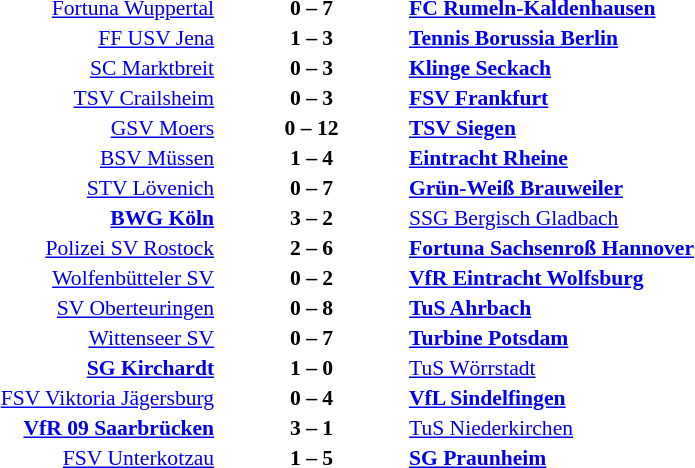<table width=100% cellspacing=1>
<tr>
<th width=25%></th>
<th width=10%></th>
<th width=25%></th>
<th></th>
</tr>
<tr style=font-size:90%>
<td align=right><a href='#'>Fortuna Wuppertal</a></td>
<td align=center><strong>0 – 7</strong></td>
<td><strong><a href='#'>FC Rumeln-Kaldenhausen</a></strong></td>
</tr>
<tr style=font-size:90%>
<td align=right><a href='#'>FF USV Jena</a></td>
<td align=center><strong>1 – 3</strong></td>
<td><strong><a href='#'>Tennis Borussia Berlin</a></strong></td>
</tr>
<tr style=font-size:90%>
<td align=right><a href='#'>SC Marktbreit</a></td>
<td align=center><strong>0 – 3</strong></td>
<td><strong><a href='#'>Klinge Seckach</a></strong></td>
</tr>
<tr style=font-size:90%>
<td align=right><a href='#'>TSV Crailsheim</a></td>
<td align=center><strong>0 – 3</strong></td>
<td><strong><a href='#'>FSV Frankfurt</a></strong></td>
</tr>
<tr style=font-size:90%>
<td align=right><a href='#'>GSV Moers</a></td>
<td align=center><strong>0 – 12</strong></td>
<td><strong><a href='#'>TSV Siegen</a></strong></td>
</tr>
<tr style=font-size:90%>
<td align=right><a href='#'>BSV Müssen</a></td>
<td align=center><strong>1 – 4</strong></td>
<td><strong><a href='#'>Eintracht Rheine</a></strong></td>
</tr>
<tr style=font-size:90%>
<td align=right><a href='#'>STV Lövenich</a></td>
<td align=center><strong>0 – 7</strong></td>
<td><strong><a href='#'>Grün-Weiß Brauweiler</a></strong></td>
</tr>
<tr style=font-size:90%>
<td align=right><strong><a href='#'>BWG Köln</a></strong></td>
<td align=center><strong>3 – 2</strong></td>
<td><a href='#'>SSG Bergisch Gladbach</a></td>
</tr>
<tr style=font-size:90%>
<td align=right><a href='#'>Polizei SV Rostock</a></td>
<td align=center><strong>2 – 6</strong></td>
<td><strong><a href='#'>Fortuna Sachsenroß Hannover</a></strong></td>
</tr>
<tr style=font-size:90%>
<td align=right><a href='#'>Wolfenbütteler SV</a></td>
<td align=center><strong>0 – 2</strong></td>
<td><strong><a href='#'>VfR Eintracht Wolfsburg</a></strong></td>
</tr>
<tr style=font-size:90%>
<td align=right><a href='#'>SV Oberteuringen</a></td>
<td align=center><strong>0 – 8</strong></td>
<td><strong><a href='#'>TuS Ahrbach</a></strong></td>
</tr>
<tr style=font-size:90%>
<td align=right><a href='#'>Wittenseer SV</a></td>
<td align=center><strong>0 – 7</strong></td>
<td><strong><a href='#'>Turbine Potsdam</a></strong></td>
</tr>
<tr style=font-size:90%>
<td align=right><strong><a href='#'>SG Kirchardt</a></strong></td>
<td align=center><strong>1 – 0</strong></td>
<td><a href='#'>TuS Wörrstadt</a></td>
</tr>
<tr style=font-size:90%>
<td align=right><a href='#'>FSV Viktoria Jägersburg</a></td>
<td align=center><strong>0 – 4</strong></td>
<td><strong><a href='#'>VfL Sindelfingen</a></strong></td>
</tr>
<tr style=font-size:90%>
<td align=right><strong><a href='#'>VfR 09 Saarbrücken</a></strong></td>
<td align=center><strong>3 – 1</strong></td>
<td><a href='#'>TuS Niederkirchen</a></td>
</tr>
<tr style=font-size:90%>
<td align=right><a href='#'>FSV Unterkotzau</a></td>
<td align=center><strong>1 – 5</strong></td>
<td><strong><a href='#'>SG Praunheim</a></strong></td>
</tr>
</table>
